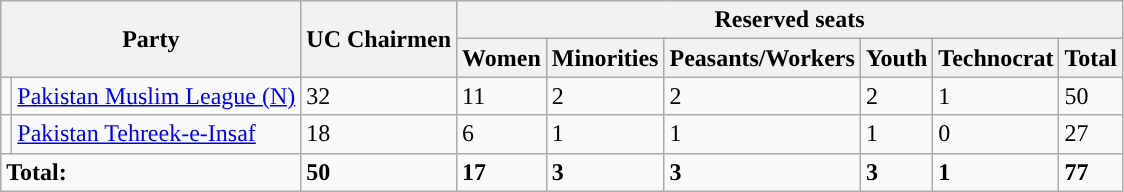<table class="wikitable sortable">
<tr>
<th colspan="2" rowspan="2">Party</th>
<th rowspan="2">UC Chairmen</th>
<th colspan="6">Reserved seats</th>
</tr>
<tr>
<th>Women</th>
<th>Minorities</th>
<th>Peasants/Workers</th>
<th>Youth</th>
<th>Technocrat</th>
<th>Total</th>
</tr>
<tr>
<td></td>
<td><a href='#'>Pakistan Muslim League (N)</a></td>
<td>32</td>
<td>11</td>
<td>2</td>
<td>2</td>
<td>2</td>
<td>1</td>
<td>50</td>
</tr>
<tr>
<td></td>
<td><a href='#'>Pakistan Tehreek-e-Insaf</a></td>
<td>18</td>
<td>6</td>
<td>1</td>
<td>1</td>
<td>1</td>
<td>0</td>
<td>27</td>
</tr>
<tr>
<td colspan="2"><strong>Total:</strong></td>
<td><strong>50</strong></td>
<td><strong>17</strong></td>
<td><strong>3</strong></td>
<td><strong>3</strong></td>
<td><strong>3</strong></td>
<td><strong>1</strong></td>
<td><strong>77</strong></td>
</tr>
</table>
